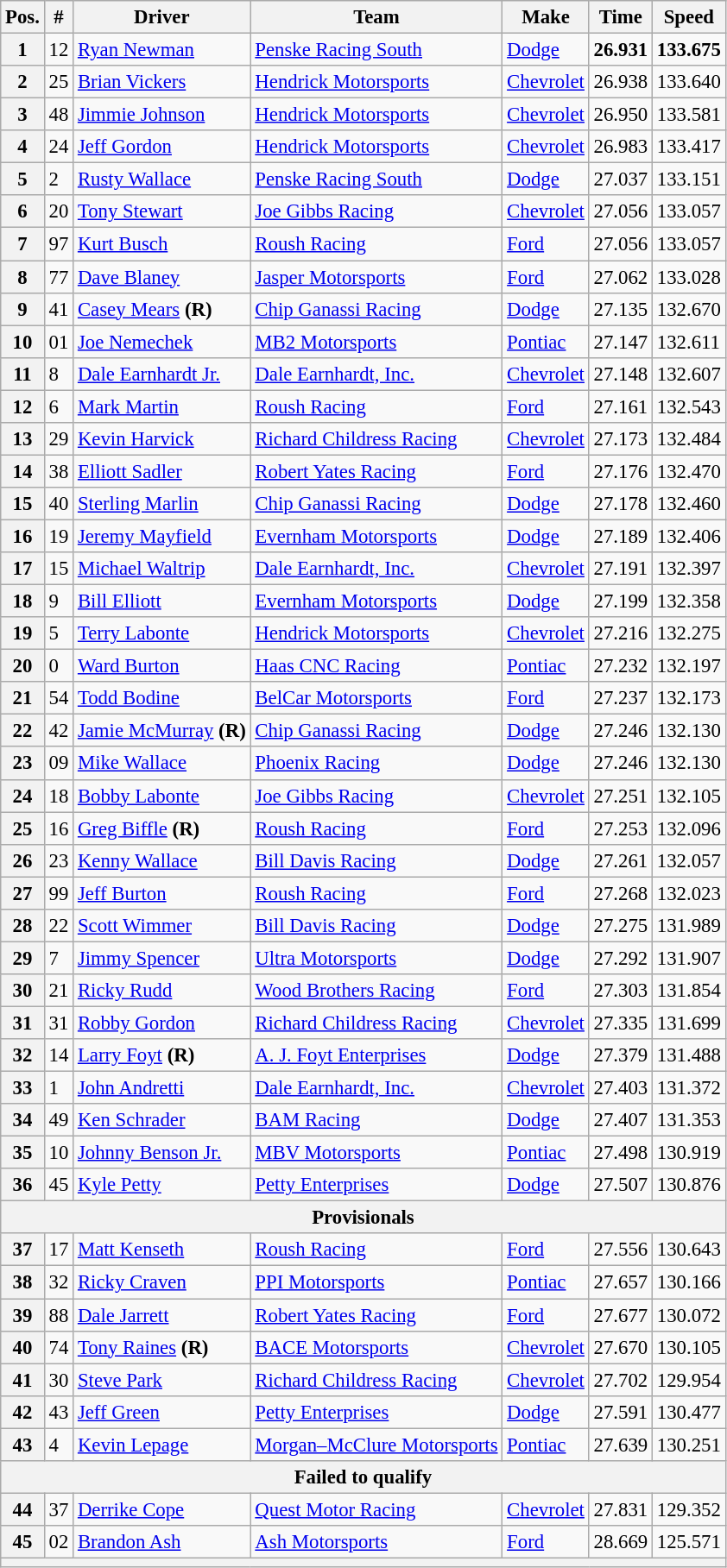<table class="wikitable" style="font-size:95%">
<tr>
<th>Pos.</th>
<th>#</th>
<th>Driver</th>
<th>Team</th>
<th>Make</th>
<th>Time</th>
<th>Speed</th>
</tr>
<tr>
<th>1</th>
<td>12</td>
<td><a href='#'>Ryan Newman</a></td>
<td><a href='#'>Penske Racing South</a></td>
<td><a href='#'>Dodge</a></td>
<td><strong>26.931</strong></td>
<td><strong>133.675</strong></td>
</tr>
<tr>
<th>2</th>
<td>25</td>
<td><a href='#'>Brian Vickers</a></td>
<td><a href='#'>Hendrick Motorsports</a></td>
<td><a href='#'>Chevrolet</a></td>
<td>26.938</td>
<td>133.640</td>
</tr>
<tr>
<th>3</th>
<td>48</td>
<td><a href='#'>Jimmie Johnson</a></td>
<td><a href='#'>Hendrick Motorsports</a></td>
<td><a href='#'>Chevrolet</a></td>
<td>26.950</td>
<td>133.581</td>
</tr>
<tr>
<th>4</th>
<td>24</td>
<td><a href='#'>Jeff Gordon</a></td>
<td><a href='#'>Hendrick Motorsports</a></td>
<td><a href='#'>Chevrolet</a></td>
<td>26.983</td>
<td>133.417</td>
</tr>
<tr>
<th>5</th>
<td>2</td>
<td><a href='#'>Rusty Wallace</a></td>
<td><a href='#'>Penske Racing South</a></td>
<td><a href='#'>Dodge</a></td>
<td>27.037</td>
<td>133.151</td>
</tr>
<tr>
<th>6</th>
<td>20</td>
<td><a href='#'>Tony Stewart</a></td>
<td><a href='#'>Joe Gibbs Racing</a></td>
<td><a href='#'>Chevrolet</a></td>
<td>27.056</td>
<td>133.057</td>
</tr>
<tr>
<th>7</th>
<td>97</td>
<td><a href='#'>Kurt Busch</a></td>
<td><a href='#'>Roush Racing</a></td>
<td><a href='#'>Ford</a></td>
<td>27.056</td>
<td>133.057</td>
</tr>
<tr>
<th>8</th>
<td>77</td>
<td><a href='#'>Dave Blaney</a></td>
<td><a href='#'>Jasper Motorsports</a></td>
<td><a href='#'>Ford</a></td>
<td>27.062</td>
<td>133.028</td>
</tr>
<tr>
<th>9</th>
<td>41</td>
<td><a href='#'>Casey Mears</a> <strong>(R)</strong></td>
<td><a href='#'>Chip Ganassi Racing</a></td>
<td><a href='#'>Dodge</a></td>
<td>27.135</td>
<td>132.670</td>
</tr>
<tr>
<th>10</th>
<td>01</td>
<td><a href='#'>Joe Nemechek</a></td>
<td><a href='#'>MB2 Motorsports</a></td>
<td><a href='#'>Pontiac</a></td>
<td>27.147</td>
<td>132.611</td>
</tr>
<tr>
<th>11</th>
<td>8</td>
<td><a href='#'>Dale Earnhardt Jr.</a></td>
<td><a href='#'>Dale Earnhardt, Inc.</a></td>
<td><a href='#'>Chevrolet</a></td>
<td>27.148</td>
<td>132.607</td>
</tr>
<tr>
<th>12</th>
<td>6</td>
<td><a href='#'>Mark Martin</a></td>
<td><a href='#'>Roush Racing</a></td>
<td><a href='#'>Ford</a></td>
<td>27.161</td>
<td>132.543</td>
</tr>
<tr>
<th>13</th>
<td>29</td>
<td><a href='#'>Kevin Harvick</a></td>
<td><a href='#'>Richard Childress Racing</a></td>
<td><a href='#'>Chevrolet</a></td>
<td>27.173</td>
<td>132.484</td>
</tr>
<tr>
<th>14</th>
<td>38</td>
<td><a href='#'>Elliott Sadler</a></td>
<td><a href='#'>Robert Yates Racing</a></td>
<td><a href='#'>Ford</a></td>
<td>27.176</td>
<td>132.470</td>
</tr>
<tr>
<th>15</th>
<td>40</td>
<td><a href='#'>Sterling Marlin</a></td>
<td><a href='#'>Chip Ganassi Racing</a></td>
<td><a href='#'>Dodge</a></td>
<td>27.178</td>
<td>132.460</td>
</tr>
<tr>
<th>16</th>
<td>19</td>
<td><a href='#'>Jeremy Mayfield</a></td>
<td><a href='#'>Evernham Motorsports</a></td>
<td><a href='#'>Dodge</a></td>
<td>27.189</td>
<td>132.406</td>
</tr>
<tr>
<th>17</th>
<td>15</td>
<td><a href='#'>Michael Waltrip</a></td>
<td><a href='#'>Dale Earnhardt, Inc.</a></td>
<td><a href='#'>Chevrolet</a></td>
<td>27.191</td>
<td>132.397</td>
</tr>
<tr>
<th>18</th>
<td>9</td>
<td><a href='#'>Bill Elliott</a></td>
<td><a href='#'>Evernham Motorsports</a></td>
<td><a href='#'>Dodge</a></td>
<td>27.199</td>
<td>132.358</td>
</tr>
<tr>
<th>19</th>
<td>5</td>
<td><a href='#'>Terry Labonte</a></td>
<td><a href='#'>Hendrick Motorsports</a></td>
<td><a href='#'>Chevrolet</a></td>
<td>27.216</td>
<td>132.275</td>
</tr>
<tr>
<th>20</th>
<td>0</td>
<td><a href='#'>Ward Burton</a></td>
<td><a href='#'>Haas CNC Racing</a></td>
<td><a href='#'>Pontiac</a></td>
<td>27.232</td>
<td>132.197</td>
</tr>
<tr>
<th>21</th>
<td>54</td>
<td><a href='#'>Todd Bodine</a></td>
<td><a href='#'>BelCar Motorsports</a></td>
<td><a href='#'>Ford</a></td>
<td>27.237</td>
<td>132.173</td>
</tr>
<tr>
<th>22</th>
<td>42</td>
<td><a href='#'>Jamie McMurray</a> <strong>(R)</strong></td>
<td><a href='#'>Chip Ganassi Racing</a></td>
<td><a href='#'>Dodge</a></td>
<td>27.246</td>
<td>132.130</td>
</tr>
<tr>
<th>23</th>
<td>09</td>
<td><a href='#'>Mike Wallace</a></td>
<td><a href='#'>Phoenix Racing</a></td>
<td><a href='#'>Dodge</a></td>
<td>27.246</td>
<td>132.130</td>
</tr>
<tr>
<th>24</th>
<td>18</td>
<td><a href='#'>Bobby Labonte</a></td>
<td><a href='#'>Joe Gibbs Racing</a></td>
<td><a href='#'>Chevrolet</a></td>
<td>27.251</td>
<td>132.105</td>
</tr>
<tr>
<th>25</th>
<td>16</td>
<td><a href='#'>Greg Biffle</a> <strong>(R)</strong></td>
<td><a href='#'>Roush Racing</a></td>
<td><a href='#'>Ford</a></td>
<td>27.253</td>
<td>132.096</td>
</tr>
<tr>
<th>26</th>
<td>23</td>
<td><a href='#'>Kenny Wallace</a></td>
<td><a href='#'>Bill Davis Racing</a></td>
<td><a href='#'>Dodge</a></td>
<td>27.261</td>
<td>132.057</td>
</tr>
<tr>
<th>27</th>
<td>99</td>
<td><a href='#'>Jeff Burton</a></td>
<td><a href='#'>Roush Racing</a></td>
<td><a href='#'>Ford</a></td>
<td>27.268</td>
<td>132.023</td>
</tr>
<tr>
<th>28</th>
<td>22</td>
<td><a href='#'>Scott Wimmer</a></td>
<td><a href='#'>Bill Davis Racing</a></td>
<td><a href='#'>Dodge</a></td>
<td>27.275</td>
<td>131.989</td>
</tr>
<tr>
<th>29</th>
<td>7</td>
<td><a href='#'>Jimmy Spencer</a></td>
<td><a href='#'>Ultra Motorsports</a></td>
<td><a href='#'>Dodge</a></td>
<td>27.292</td>
<td>131.907</td>
</tr>
<tr>
<th>30</th>
<td>21</td>
<td><a href='#'>Ricky Rudd</a></td>
<td><a href='#'>Wood Brothers Racing</a></td>
<td><a href='#'>Ford</a></td>
<td>27.303</td>
<td>131.854</td>
</tr>
<tr>
<th>31</th>
<td>31</td>
<td><a href='#'>Robby Gordon</a></td>
<td><a href='#'>Richard Childress Racing</a></td>
<td><a href='#'>Chevrolet</a></td>
<td>27.335</td>
<td>131.699</td>
</tr>
<tr>
<th>32</th>
<td>14</td>
<td><a href='#'>Larry Foyt</a> <strong>(R)</strong></td>
<td><a href='#'>A. J. Foyt Enterprises</a></td>
<td><a href='#'>Dodge</a></td>
<td>27.379</td>
<td>131.488</td>
</tr>
<tr>
<th>33</th>
<td>1</td>
<td><a href='#'>John Andretti</a></td>
<td><a href='#'>Dale Earnhardt, Inc.</a></td>
<td><a href='#'>Chevrolet</a></td>
<td>27.403</td>
<td>131.372</td>
</tr>
<tr>
<th>34</th>
<td>49</td>
<td><a href='#'>Ken Schrader</a></td>
<td><a href='#'>BAM Racing</a></td>
<td><a href='#'>Dodge</a></td>
<td>27.407</td>
<td>131.353</td>
</tr>
<tr>
<th>35</th>
<td>10</td>
<td><a href='#'>Johnny Benson Jr.</a></td>
<td><a href='#'>MBV Motorsports</a></td>
<td><a href='#'>Pontiac</a></td>
<td>27.498</td>
<td>130.919</td>
</tr>
<tr>
<th>36</th>
<td>45</td>
<td><a href='#'>Kyle Petty</a></td>
<td><a href='#'>Petty Enterprises</a></td>
<td><a href='#'>Dodge</a></td>
<td>27.507</td>
<td>130.876</td>
</tr>
<tr>
<th colspan="7">Provisionals</th>
</tr>
<tr>
<th>37</th>
<td>17</td>
<td><a href='#'>Matt Kenseth</a></td>
<td><a href='#'>Roush Racing</a></td>
<td><a href='#'>Ford</a></td>
<td>27.556</td>
<td>130.643</td>
</tr>
<tr>
<th>38</th>
<td>32</td>
<td><a href='#'>Ricky Craven</a></td>
<td><a href='#'>PPI Motorsports</a></td>
<td><a href='#'>Pontiac</a></td>
<td>27.657</td>
<td>130.166</td>
</tr>
<tr>
<th>39</th>
<td>88</td>
<td><a href='#'>Dale Jarrett</a></td>
<td><a href='#'>Robert Yates Racing</a></td>
<td><a href='#'>Ford</a></td>
<td>27.677</td>
<td>130.072</td>
</tr>
<tr>
<th>40</th>
<td>74</td>
<td><a href='#'>Tony Raines</a> <strong>(R)</strong></td>
<td><a href='#'>BACE Motorsports</a></td>
<td><a href='#'>Chevrolet</a></td>
<td>27.670</td>
<td>130.105</td>
</tr>
<tr>
<th>41</th>
<td>30</td>
<td><a href='#'>Steve Park</a></td>
<td><a href='#'>Richard Childress Racing</a></td>
<td><a href='#'>Chevrolet</a></td>
<td>27.702</td>
<td>129.954</td>
</tr>
<tr>
<th>42</th>
<td>43</td>
<td><a href='#'>Jeff Green</a></td>
<td><a href='#'>Petty Enterprises</a></td>
<td><a href='#'>Dodge</a></td>
<td>27.591</td>
<td>130.477</td>
</tr>
<tr>
<th>43</th>
<td>4</td>
<td><a href='#'>Kevin Lepage</a></td>
<td><a href='#'>Morgan–McClure Motorsports</a></td>
<td><a href='#'>Pontiac</a></td>
<td>27.639</td>
<td>130.251</td>
</tr>
<tr>
<th colspan="7">Failed to qualify</th>
</tr>
<tr>
<th>44</th>
<td>37</td>
<td><a href='#'>Derrike Cope</a></td>
<td><a href='#'>Quest Motor Racing</a></td>
<td><a href='#'>Chevrolet</a></td>
<td>27.831</td>
<td>129.352</td>
</tr>
<tr>
<th>45</th>
<td>02</td>
<td><a href='#'>Brandon Ash</a></td>
<td><a href='#'>Ash Motorsports</a></td>
<td><a href='#'>Ford</a></td>
<td>28.669</td>
<td>125.571</td>
</tr>
<tr>
<th colspan="7"></th>
</tr>
</table>
